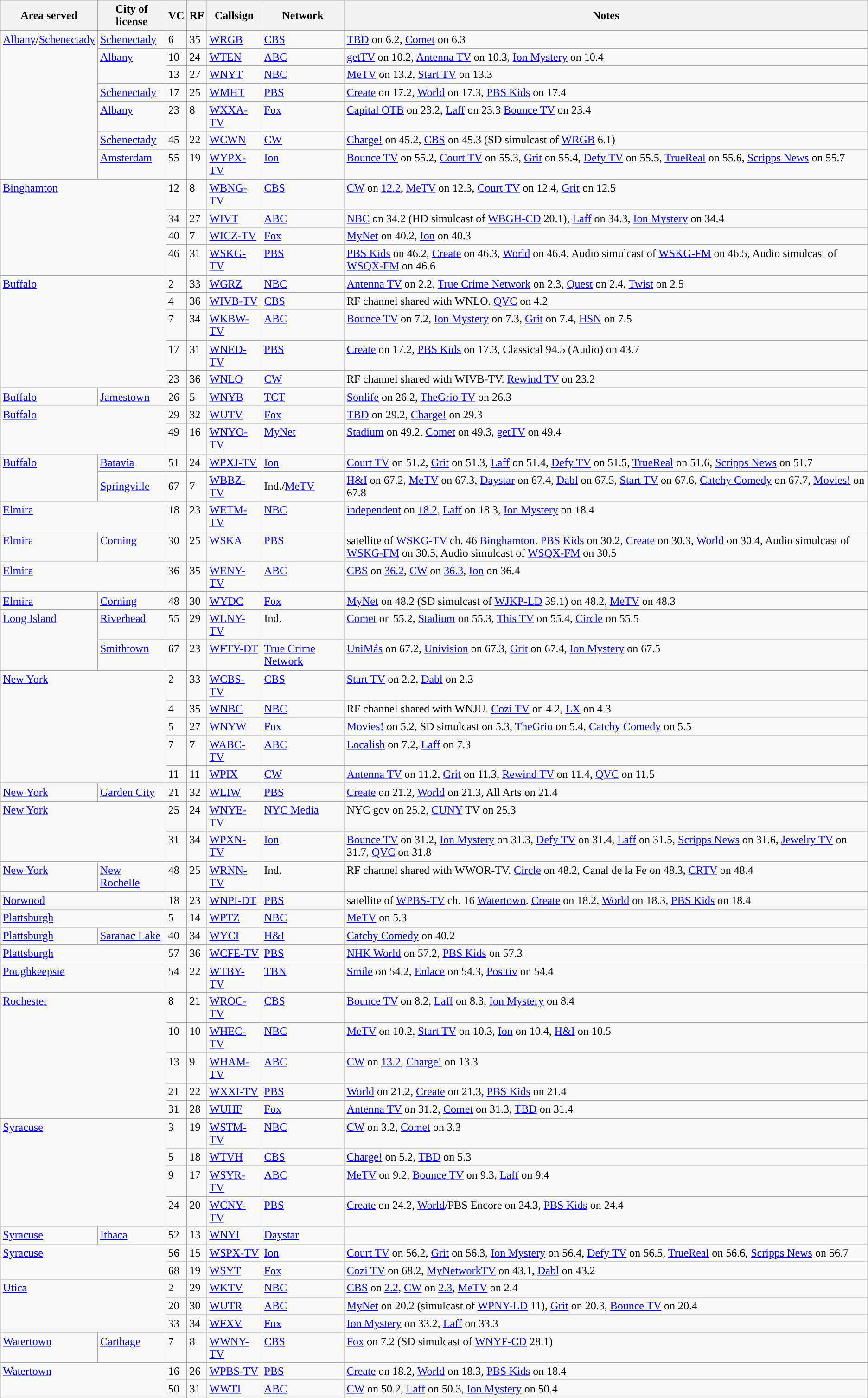<table class="sortable wikitable" style="margin: 1em 1em 1em 0; background: #f9f9f9;">
<tr>
<th>Area served</th>
<th>City of license</th>
<th>VC</th>
<th>RF</th>
<th>Callsign</th>
<th>Network</th>
<th class="unsortable">Notes</th>
</tr>
<tr style="vertical-align: top; text-align: left;">
<td colspan="1" rowspan="7"><a href='#'>Albany</a>/<a href='#'>Schenectady</a></td>
<td><a href='#'>Schenectady</a></td>
<td>6</td>
<td>35</td>
<td><a href='#'>WRGB</a></td>
<td><a href='#'>CBS</a></td>
<td><a href='#'>TBD</a> on 6.2, <a href='#'>Comet</a> on 6.3</td>
</tr>
<tr style="vertical-align: top; text-align: left;">
<td colspan="1" rowspan="2"><a href='#'>Albany</a></td>
<td>10</td>
<td>24</td>
<td><a href='#'>WTEN</a></td>
<td><a href='#'>ABC</a></td>
<td><a href='#'>getTV</a> on 10.2, <a href='#'>Antenna TV</a> on 10.3, <a href='#'>Ion Mystery</a> on 10.4</td>
</tr>
<tr style="vertical-align: top; text-align: left;">
<td>13</td>
<td>27</td>
<td><a href='#'>WNYT</a></td>
<td><a href='#'>NBC</a></td>
<td><a href='#'>MeTV</a> on 13.2, <a href='#'>Start TV</a> on 13.3</td>
</tr>
<tr style="vertical-align: top; text-align: left;">
<td><a href='#'>Schenectady</a></td>
<td>17</td>
<td>25</td>
<td><a href='#'>WMHT</a></td>
<td><a href='#'>PBS</a></td>
<td><a href='#'>Create</a> on 17.2, <a href='#'>World</a> on 17.3, <a href='#'>PBS Kids</a> on 17.4</td>
</tr>
<tr style="vertical-align: top; text-align: left;">
<td><a href='#'>Albany</a></td>
<td>23</td>
<td>8</td>
<td><a href='#'>WXXA-TV</a></td>
<td><a href='#'>Fox</a></td>
<td><a href='#'>Capital OTB</a> on 23.2, <a href='#'>Laff</a> on 23.3 <a href='#'>Bounce TV</a> on 23.4</td>
</tr>
<tr style="vertical-align: top; text-align: left;">
<td><a href='#'>Schenectady</a></td>
<td>45</td>
<td>22</td>
<td><a href='#'>WCWN</a></td>
<td><a href='#'>CW</a></td>
<td><a href='#'>Charge!</a> on 45.2, <a href='#'>CBS</a> on 45.3 (SD simulcast of <a href='#'>WRGB</a> 6.1)</td>
</tr>
<tr style="vertical-align: top; text-align: left;">
<td><a href='#'>Amsterdam</a></td>
<td>55</td>
<td>19</td>
<td><a href='#'>WYPX-TV</a></td>
<td><a href='#'>Ion</a></td>
<td><a href='#'>Bounce TV</a> on 55.2, <a href='#'>Court TV</a> on 55.3, <a href='#'>Grit</a> on 55.4, <a href='#'>Defy TV</a> on 55.5, <a href='#'>TrueReal</a> on 55.6, <a href='#'>Scripps News</a> on 55.7</td>
</tr>
<tr style="vertical-align: top; text-align: left;">
<td colspan="2" rowspan="4"><a href='#'>Binghamton</a></td>
<td>12</td>
<td>8</td>
<td><a href='#'>WBNG-TV</a></td>
<td><a href='#'>CBS</a></td>
<td><a href='#'>CW</a> on <a href='#'>12.2</a>, <a href='#'>MeTV</a> on 12.3, <a href='#'>Court TV</a> on 12.4, <a href='#'>Grit</a> on 12.5</td>
</tr>
<tr style="vertical-align: top; text-align: left;">
<td>34</td>
<td>27</td>
<td><a href='#'>WIVT</a></td>
<td><a href='#'>ABC</a></td>
<td><a href='#'>NBC</a> on 34.2 (HD simulcast of <a href='#'>WBGH-CD</a> 20.1), <a href='#'>Laff</a> on 34.3, <a href='#'>Ion Mystery</a> on 34.4</td>
</tr>
<tr style="vertical-align: top; text-align: left;">
<td>40</td>
<td>7</td>
<td><a href='#'>WICZ-TV</a></td>
<td><a href='#'>Fox</a></td>
<td><a href='#'>MyNet</a> on 40.2, <a href='#'>Ion</a> on 40.3</td>
</tr>
<tr style="vertical-align: top; text-align: left;">
<td>46</td>
<td>31</td>
<td><a href='#'>WSKG-TV</a></td>
<td><a href='#'>PBS</a></td>
<td><a href='#'>PBS Kids</a> on 46.2, <a href='#'>Create</a> on 46.3, <a href='#'>World</a> on 46.4, Audio simulcast of <a href='#'>WSKG-FM</a> on 46.5, Audio simulcast of <a href='#'>WSQX-FM</a> on 46.6</td>
</tr>
<tr style="vertical-align: top; text-align: left;">
<td colspan="2" rowspan="5"><a href='#'>Buffalo</a></td>
<td>2</td>
<td>33</td>
<td><a href='#'>WGRZ</a></td>
<td><a href='#'>NBC</a></td>
<td><a href='#'>Antenna TV</a> on 2.2, <a href='#'>True Crime Network</a> on 2.3, <a href='#'>Quest</a> on 2.4, <a href='#'>Twist</a> on 2.5</td>
</tr>
<tr style="vertical-align: top; text-align: left;">
<td>4</td>
<td>36</td>
<td><a href='#'>WIVB-TV</a></td>
<td><a href='#'>CBS</a></td>
<td>RF channel shared with WNLO. <a href='#'>QVC</a> on 4.2</td>
</tr>
<tr style="vertical-align: top; text-align: left;">
<td>7</td>
<td>34</td>
<td><a href='#'>WKBW-TV</a></td>
<td><a href='#'>ABC</a></td>
<td><a href='#'>Bounce TV</a> on 7.2, <a href='#'>Ion Mystery</a> on 7.3, <a href='#'>Grit</a> on 7.4, <a href='#'>HSN</a> on 7.5</td>
</tr>
<tr style="vertical-align: top; text-align: left;">
<td>17</td>
<td>31</td>
<td><a href='#'>WNED-TV</a></td>
<td><a href='#'>PBS</a></td>
<td><a href='#'>Create</a> on 17.2, <a href='#'>PBS Kids</a> on 17.3, Classical 94.5 (Audio) on 43.7</td>
</tr>
<tr style="vertical-align: top; text-align: left;">
<td>23</td>
<td>36</td>
<td><a href='#'>WNLO</a></td>
<td><a href='#'>CW</a></td>
<td>RF channel shared with WIVB-TV. <a href='#'>Rewind TV</a> on 23.2</td>
</tr>
<tr style="vertical-align: top; text-align: left;">
<td><a href='#'>Buffalo</a></td>
<td><a href='#'>Jamestown</a></td>
<td>26</td>
<td>5</td>
<td><a href='#'>WNYB</a></td>
<td><a href='#'>TCT</a></td>
<td><a href='#'>Sonlife</a> on 26.2, <a href='#'>TheGrio TV</a> on 26.3</td>
</tr>
<tr style="vertical-align: top; text-align: left;">
<td colspan="2" rowspan="2"><a href='#'>Buffalo</a></td>
<td>29</td>
<td>32</td>
<td><a href='#'>WUTV</a></td>
<td><a href='#'>Fox</a></td>
<td><a href='#'>TBD</a> on 29.2, <a href='#'>Charge!</a> on 29.3</td>
</tr>
<tr style="vertical-align: top; text-align: left;">
<td>49</td>
<td>16</td>
<td><a href='#'>WNYO-TV</a></td>
<td><a href='#'>MyNet</a></td>
<td><a href='#'>Stadium</a> on 49.2, <a href='#'>Comet</a> on 49.3, <a href='#'>getTV</a> on 49.4</td>
</tr>
<tr style="vertical-align: top; text-align: left;">
<td colspan="1" rowspan="2"><a href='#'>Buffalo</a></td>
<td><a href='#'>Batavia</a></td>
<td>51</td>
<td>24</td>
<td><a href='#'>WPXJ-TV</a></td>
<td><a href='#'>Ion</a></td>
<td><a href='#'>Court TV</a> on 51.2, <a href='#'>Grit</a> on 51.3, <a href='#'>Laff</a> on 51.4, <a href='#'>Defy TV</a> on 51.5, <a href='#'>TrueReal</a> on 51.6, <a href='#'>Scripps News</a> on 51.7</td>
</tr>
<tr style=“vertical-align: top; text-align: left;”>
<td><a href='#'>Springville</a></td>
<td>67</td>
<td>7</td>
<td><a href='#'>WBBZ-TV</a></td>
<td>Ind./<a href='#'>MeTV</a></td>
<td><a href='#'>H&I</a> on 67.2, <a href='#'>MeTV</a> on 67.3, <a href='#'>Daystar</a> on 67.4, <a href='#'>Dabl</a> on 67.5, <a href='#'>Start TV</a> on 67.6, <a href='#'>Catchy Comedy</a> on 67.7, <a href='#'>Movies!</a> on 67.8</td>
</tr>
<tr style="vertical-align: top; text-align: left;">
<td colspan="2"><a href='#'>Elmira</a></td>
<td>18</td>
<td>23</td>
<td><a href='#'>WETM-TV</a></td>
<td><a href='#'>NBC</a></td>
<td><a href='#'>independent</a> on <a href='#'>18.2</a>, <a href='#'>Laff</a> on 18.3, <a href='#'>Ion Mystery</a> on 18.4</td>
</tr>
<tr style="vertical-align: top; text-align: left;">
<td><a href='#'>Elmira</a></td>
<td><a href='#'>Corning</a></td>
<td>30</td>
<td>25</td>
<td><a href='#'>WSKA</a></td>
<td><a href='#'>PBS</a></td>
<td>satellite of <a href='#'>WSKG-TV</a> ch. 46 <a href='#'>Binghamton</a>. <a href='#'>PBS Kids</a> on 30.2, <a href='#'>Create</a> on 30.3, <a href='#'>World</a> on 30.4, Audio simulcast of <a href='#'>WSKG-FM</a> on 30.5, Audio simulcast of <a href='#'>WSQX-FM</a> on 30.5</td>
</tr>
<tr style="vertical-align: top; text-align: left;">
<td colspan="2"><a href='#'>Elmira</a></td>
<td>36</td>
<td>35</td>
<td><a href='#'>WENY-TV</a></td>
<td><a href='#'>ABC</a></td>
<td><a href='#'>CBS</a> on <a href='#'>36.2</a>, <a href='#'>CW</a> on <a href='#'>36.3</a>, <a href='#'>Ion</a> on 36.4</td>
</tr>
<tr style="vertical-align: top; text-align: left;">
<td><a href='#'>Elmira</a></td>
<td><a href='#'>Corning</a></td>
<td>48</td>
<td>30</td>
<td><a href='#'>WYDC</a></td>
<td><a href='#'>Fox</a></td>
<td><a href='#'>MyNet</a> on 48.2 (SD simulcast of <a href='#'>WJKP-LD</a> 39.1) on 48.2, <a href='#'>MeTV</a> on 48.3</td>
</tr>
<tr style="vertical-align: top; text-align: left;">
<td colspan="1" rowspan="2"><a href='#'>Long Island</a></td>
<td><a href='#'>Riverhead</a></td>
<td>55</td>
<td>29</td>
<td><a href='#'>WLNY-TV</a></td>
<td>Ind.</td>
<td><a href='#'>Comet</a> on 55.2, <a href='#'>Stadium</a> on 55.3, <a href='#'>This TV</a> on 55.4, <a href='#'>Circle</a> on 55.5</td>
</tr>
<tr style="vertical-align: top; text-align: left;">
<td><a href='#'>Smithtown</a></td>
<td>67</td>
<td>23</td>
<td><a href='#'>WFTY-DT</a></td>
<td><a href='#'>True Crime Network</a></td>
<td><a href='#'>UniMás</a> on 67.2, <a href='#'>Univision</a> on 67.3, <a href='#'>Grit</a> on 67.4, <a href='#'>Ion Mystery</a> on 67.5</td>
</tr>
<tr style="vertical-align: top; text-align: left;">
<td colspan="2" rowspan="5"><a href='#'>New York</a></td>
<td>2</td>
<td>33</td>
<td><a href='#'>WCBS-TV</a></td>
<td><a href='#'>CBS</a></td>
<td><a href='#'>Start TV</a> on 2.2, <a href='#'>Dabl</a> on 2.3</td>
</tr>
<tr style="vertical-align: top; text-align: left;">
<td>4</td>
<td>35</td>
<td><a href='#'>WNBC</a></td>
<td><a href='#'>NBC</a></td>
<td>RF channel shared with WNJU. <a href='#'>Cozi TV</a> on 4.2, <a href='#'>LX</a> on 4.3</td>
</tr>
<tr style="vertical-align: top; text-align: left;">
<td>5</td>
<td>27</td>
<td><a href='#'>WNYW</a></td>
<td><a href='#'>Fox</a></td>
<td><a href='#'>Movies!</a> on 5.2, SD simulcast on 5.3, <a href='#'>TheGrio</a> on 5.4, <a href='#'>Catchy Comedy</a> on 5.5</td>
</tr>
<tr style="vertical-align: top; text-align: left;">
<td>7</td>
<td>7</td>
<td><a href='#'>WABC-TV</a></td>
<td><a href='#'>ABC</a></td>
<td><a href='#'>Localish</a> on 7.2, <a href='#'>Laff</a> on 7.3</td>
</tr>
<tr style="vertical-align: top; text-align: left;">
<td>11</td>
<td>11</td>
<td><a href='#'>WPIX</a></td>
<td><a href='#'>CW</a></td>
<td><a href='#'>Antenna TV</a> on 11.2, <a href='#'>Grit</a> on 11.3, <a href='#'>Rewind TV</a> on 11.4, <a href='#'>QVC</a> on 11.5</td>
</tr>
<tr style="vertical-align: top; text-align: left;">
<td><a href='#'>New York</a></td>
<td><a href='#'>Garden City</a></td>
<td>21</td>
<td>32</td>
<td><a href='#'>WLIW</a></td>
<td><a href='#'>PBS</a></td>
<td><a href='#'>Create</a> on 21.2, <a href='#'>World</a> on 21.3, All Arts on 21.4</td>
</tr>
<tr style="vertical-align: top; text-align: left;">
<td colspan="2" rowspan="2"><a href='#'>New York</a></td>
<td>25</td>
<td>24</td>
<td><a href='#'>WNYE-TV</a></td>
<td><a href='#'>NYC Media</a></td>
<td>NYC gov on 25.2, <a href='#'>CUNY</a> TV on 25.3</td>
</tr>
<tr style="vertical-align: top; text-align: left;">
<td>31</td>
<td>34</td>
<td><a href='#'>WPXN-TV</a></td>
<td><a href='#'>Ion</a></td>
<td><a href='#'>Bounce TV</a> on 31.2, <a href='#'>Ion Mystery</a> on 31.3, <a href='#'>Defy TV</a> on 31.4, <a href='#'>Laff</a> on 31.5, <a href='#'>Scripps News</a> on 31.6, <a href='#'>Jewelry TV</a> on 31.7, <a href='#'>QVC</a> on 31.8</td>
</tr>
<tr style="vertical-align: top; text-align: left;">
<td><a href='#'>New York</a></td>
<td><a href='#'>New Rochelle</a></td>
<td>48</td>
<td>25</td>
<td><a href='#'>WRNN-TV</a></td>
<td>Ind.</td>
<td>RF channel shared with WWOR-TV. <a href='#'>Circle</a> on 48.2, Canal de la Fe on 48.3, <a href='#'>CRTV</a> on 48.4</td>
</tr>
<tr style="vertical-align: top; text-align: left;">
<td colspan="2"><a href='#'>Norwood</a></td>
<td>18</td>
<td>23</td>
<td><a href='#'>WNPI-DT</a></td>
<td><a href='#'>PBS</a></td>
<td>satellite of <a href='#'>WPBS-TV</a> ch. 16 <a href='#'>Watertown</a>. <a href='#'>Create</a> on 18.2, <a href='#'>World</a> on 18.3, <a href='#'>PBS Kids</a> on 18.4</td>
</tr>
<tr style="vertical-align: top; text-align: left;">
<td colspan="2"><a href='#'>Plattsburgh</a></td>
<td>5</td>
<td>14</td>
<td><a href='#'>WPTZ</a></td>
<td><a href='#'>NBC</a></td>
<td><a href='#'>MeTV</a> on 5.3</td>
</tr>
<tr style="vertical-align: top; text-align: left;">
<td><a href='#'>Plattsburgh</a></td>
<td><a href='#'>Saranac Lake</a></td>
<td>40</td>
<td>34</td>
<td><a href='#'>WYCI</a></td>
<td><a href='#'>H&I</a></td>
<td><a href='#'>Catchy Comedy</a> on 40.2</td>
</tr>
<tr style="vertical-align: top; text-align: left;">
<td colspan="2"><a href='#'>Plattsburgh</a></td>
<td>57</td>
<td>36</td>
<td><a href='#'>WCFE-TV</a></td>
<td><a href='#'>PBS</a></td>
<td><a href='#'>NHK World</a> on 57.2, <a href='#'>PBS Kids</a> on 57.3</td>
</tr>
<tr style="vertical-align: top; text-align: left;">
<td colspan="2"><a href='#'>Poughkeepsie</a></td>
<td>54</td>
<td>22</td>
<td><a href='#'>WTBY-TV</a></td>
<td><a href='#'>TBN</a></td>
<td><a href='#'>Smile</a> on 54.2, <a href='#'>Enlace</a> on 54.3, <a href='#'>Positiv</a> on 54.4</td>
</tr>
<tr style="vertical-align: top; text-align: left;">
<td colspan="2" rowspan="5"><a href='#'>Rochester</a></td>
<td>8</td>
<td>21</td>
<td><a href='#'>WROC-TV</a></td>
<td><a href='#'>CBS</a></td>
<td><a href='#'>Bounce TV</a> on 8.2, <a href='#'>Laff</a> on 8.3, <a href='#'>Ion Mystery</a> on 8.4</td>
</tr>
<tr style="vertical-align: top; text-align: left;">
<td>10</td>
<td>10</td>
<td><a href='#'>WHEC-TV</a></td>
<td><a href='#'>NBC</a></td>
<td><a href='#'>MeTV</a> on 10.2, <a href='#'>Start TV</a> on 10.3, <a href='#'>Ion</a> on 10.4, <a href='#'>H&I</a> on 10.5</td>
</tr>
<tr style="vertical-align: top; text-align: left;">
<td>13</td>
<td>9</td>
<td><a href='#'>WHAM-TV</a></td>
<td><a href='#'>ABC</a></td>
<td><a href='#'>CW</a> on <a href='#'>13.2</a>, <a href='#'>Charge!</a> on 13.3</td>
</tr>
<tr style="vertical-align: top; text-align: left;">
<td>21</td>
<td>22</td>
<td><a href='#'>WXXI-TV</a></td>
<td><a href='#'>PBS</a></td>
<td><a href='#'>World</a> on 21.2, <a href='#'>Create</a> on 21.3, <a href='#'>PBS Kids</a> on 21.4</td>
</tr>
<tr style="vertical-align: top; text-align: left;">
<td>31</td>
<td>28</td>
<td><a href='#'>WUHF</a></td>
<td><a href='#'>Fox</a></td>
<td><a href='#'>Antenna TV</a> on 31.2, <a href='#'>Comet</a> on 31.3, <a href='#'>TBD</a> on 31.4</td>
</tr>
<tr style="vertical-align: top; text-align: left;">
<td colspan="2" rowspan="4"><a href='#'>Syracuse</a></td>
<td>3</td>
<td>19</td>
<td><a href='#'>WSTM-TV</a></td>
<td><a href='#'>NBC</a></td>
<td><a href='#'>CW</a> on 3.2, <a href='#'>Comet</a> on 3.3</td>
</tr>
<tr style="vertical-align: top; text-align: left;">
<td>5</td>
<td>18</td>
<td><a href='#'>WTVH</a></td>
<td><a href='#'>CBS</a></td>
<td><a href='#'>Charge!</a> on 5.2, <a href='#'>TBD</a> on 5.3</td>
</tr>
<tr style="vertical-align: top; text-align: left;">
<td>9</td>
<td>17</td>
<td><a href='#'>WSYR-TV</a></td>
<td><a href='#'>ABC</a></td>
<td><a href='#'>MeTV</a> on 9.2, <a href='#'>Bounce TV</a> on 9.3, <a href='#'>Laff</a> on 9.4</td>
</tr>
<tr style="vertical-align: top; text-align: left;">
<td>24</td>
<td>20</td>
<td><a href='#'>WCNY-TV</a></td>
<td><a href='#'>PBS</a></td>
<td><a href='#'>Create</a> on 24.2, <a href='#'>World</a>/PBS Encore on 24.3, <a href='#'>PBS Kids</a> on 24.4</td>
</tr>
<tr style="vertical-align: top; text-align: left;">
<td><a href='#'>Syracuse</a></td>
<td><a href='#'>Ithaca</a></td>
<td>52</td>
<td>13</td>
<td><a href='#'>WNYI</a></td>
<td><a href='#'>Daystar</a></td>
<td></td>
</tr>
<tr style="vertical-align: top; text-align: left;">
<td colspan="2" rowspan="2"><a href='#'>Syracuse</a></td>
<td>56</td>
<td>15</td>
<td><a href='#'>WSPX-TV</a></td>
<td><a href='#'>Ion</a></td>
<td><a href='#'>Court TV</a> on 56.2, <a href='#'>Grit</a> on 56.3, <a href='#'>Ion Mystery</a> on 56.4, <a href='#'>Defy TV</a> on 56.5, <a href='#'>TrueReal</a> on 56.6, <a href='#'>Scripps News</a> on 56.7</td>
</tr>
<tr style="vertical-align: top; text-align: left;">
<td>68</td>
<td>19</td>
<td><a href='#'>WSYT</a></td>
<td><a href='#'>Fox</a></td>
<td><a href='#'>Cozi TV</a> on 68.2, <a href='#'>MyNetworkTV</a> on 43.1, <a href='#'>Dabl</a> on 43.2</td>
</tr>
<tr style="vertical-align: top; text-align: left;">
<td colspan="2" rowspan="3"><a href='#'>Utica</a></td>
<td>2</td>
<td>29</td>
<td><a href='#'>WKTV</a></td>
<td><a href='#'>NBC</a></td>
<td><a href='#'>CBS</a> on <a href='#'>2.2</a>, <a href='#'>CW</a> on <a href='#'>2.3</a>, <a href='#'>MeTV</a> on 2.4</td>
</tr>
<tr style="vertical-align: top; text-align: left;">
<td>20</td>
<td>30</td>
<td><a href='#'>WUTR</a></td>
<td><a href='#'>ABC</a></td>
<td><a href='#'>MyNet</a> on 20.2  (simulcast of <a href='#'>WPNY-LD</a> 11), <a href='#'>Grit</a> on 20.3, <a href='#'>Bounce TV</a> on 20.4</td>
</tr>
<tr style="vertical-align: top; text-align: left;">
<td>33</td>
<td>34</td>
<td><a href='#'>WFXV</a></td>
<td><a href='#'>Fox</a></td>
<td><a href='#'>Ion Mystery</a> on 33.2, <a href='#'>Laff</a> on 33.3</td>
</tr>
<tr style="vertical-align: top; text-align: left;">
<td><a href='#'>Watertown</a></td>
<td><a href='#'>Carthage</a></td>
<td>7</td>
<td>8</td>
<td><a href='#'>WWNY-TV</a></td>
<td><a href='#'>CBS</a></td>
<td><a href='#'>Fox</a> on 7.2  (SD simulcast of <a href='#'>WNYF-CD</a> 28.1)</td>
</tr>
<tr style="vertical-align: top; text-align: left;">
<td colspan="2" rowspan="2"><a href='#'>Watertown</a></td>
<td>16</td>
<td>26</td>
<td><a href='#'>WPBS-TV</a></td>
<td><a href='#'>PBS</a></td>
<td><a href='#'>Create</a> on 18.2, <a href='#'>World</a> on 18.3, <a href='#'>PBS Kids</a> on 18.4</td>
</tr>
<tr style="vertical-align: top; text-align: left;">
<td>50</td>
<td>31</td>
<td><a href='#'>WWTI</a></td>
<td><a href='#'>ABC</a></td>
<td><a href='#'>CW</a> on 50.2, <a href='#'>Laff</a> on 50.3, <a href='#'>Ion Mystery</a> on 50.4</td>
</tr>
</table>
